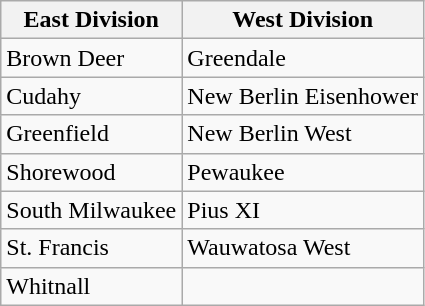<table class="wikitable">
<tr>
<th>East Division</th>
<th>West Division</th>
</tr>
<tr>
<td>Brown Deer</td>
<td>Greendale</td>
</tr>
<tr>
<td>Cudahy</td>
<td>New Berlin Eisenhower</td>
</tr>
<tr>
<td>Greenfield</td>
<td>New Berlin West</td>
</tr>
<tr>
<td>Shorewood</td>
<td>Pewaukee</td>
</tr>
<tr>
<td>South Milwaukee</td>
<td>Pius XI</td>
</tr>
<tr>
<td>St. Francis</td>
<td>Wauwatosa West</td>
</tr>
<tr>
<td>Whitnall</td>
<td></td>
</tr>
</table>
